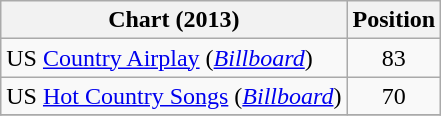<table class="wikitable sortable">
<tr>
<th scope="col">Chart (2013)</th>
<th scope="col">Position</th>
</tr>
<tr>
<td>US <a href='#'>Country Airplay</a> (<em><a href='#'>Billboard</a></em>)</td>
<td align="center">83</td>
</tr>
<tr>
<td>US <a href='#'>Hot Country Songs</a> (<em><a href='#'>Billboard</a></em>)</td>
<td align="center">70</td>
</tr>
<tr>
</tr>
</table>
